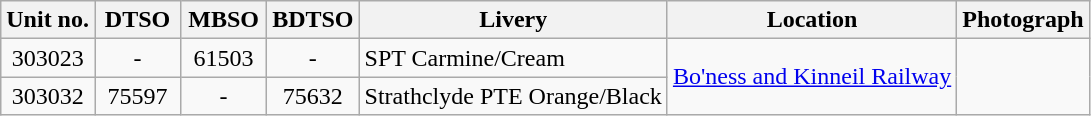<table class="wikitable">
<tr>
<th>Unit no.</th>
<th width=50>DTSO</th>
<th width=50>MBSO</th>
<th width=50>BDTSO</th>
<th>Livery</th>
<th>Location</th>
<th>Photograph</th>
</tr>
<tr>
<td align=center>303023</td>
<td align=center>-</td>
<td align=center>61503</td>
<td align=center>-</td>
<td>SPT Carmine/Cream</td>
<td rowspan=2><a href='#'>Bo'ness and Kinneil Railway</a></td>
<td rowspan="2"></td>
</tr>
<tr>
<td align=center>303032</td>
<td align=center>75597</td>
<td align=center>-</td>
<td align=center>75632</td>
<td>Strathclyde PTE Orange/Black</td>
</tr>
</table>
